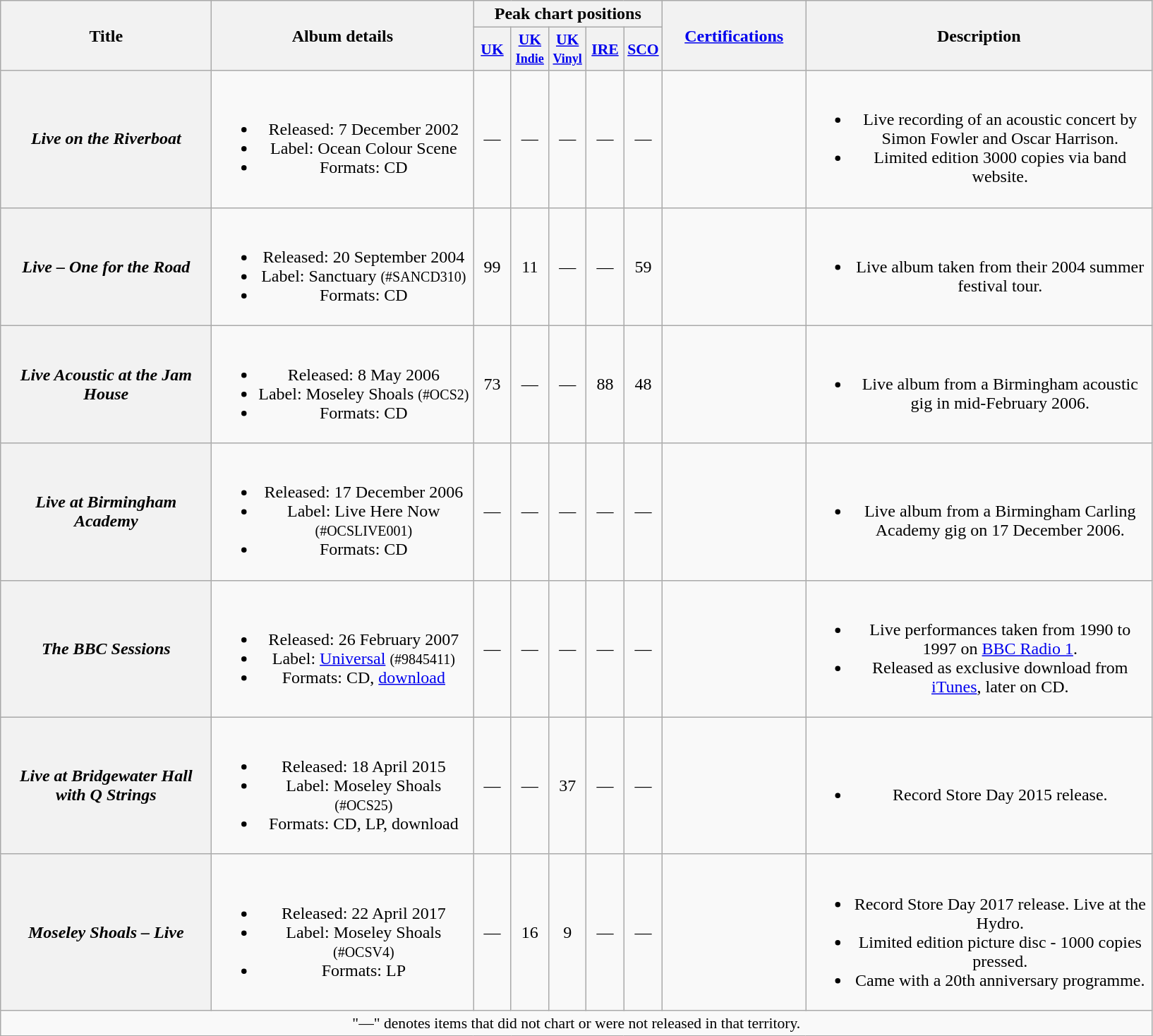<table class="wikitable plainrowheaders" style="text-align:center;">
<tr>
<th scope="col" rowspan="2" style="width:12em;">Title</th>
<th scope="col" rowspan="2" style="width:15em;">Album details</th>
<th scope="col" colspan="5">Peak chart positions</th>
<th rowspan="2" style="width:8em;"><a href='#'>Certifications</a></th>
<th scope="col" rowspan="2" style="width:20em;">Description</th>
</tr>
<tr>
<th style="width:2em;font-size:90%;"><a href='#'>UK</a><br></th>
<th style="width:2em;font-size:90%;"><a href='#'>UK<br><small>Indie</small></a><br></th>
<th style="width:2em;font-size:90%;"><a href='#'>UK<br><small>Vinyl</small></a><br></th>
<th style="width:2em;font-size:90%;"><a href='#'>IRE</a><br></th>
<th style="width:2em;font-size:90%;"><a href='#'>SCO</a><br></th>
</tr>
<tr>
<th scope="row"><em>Live on the Riverboat</em></th>
<td><br><ul><li>Released: 7 December 2002</li><li>Label: Ocean Colour Scene</li><li>Formats: CD</li></ul></td>
<td>—</td>
<td>—</td>
<td>—</td>
<td>—</td>
<td>—</td>
<td></td>
<td><br><ul><li>Live recording of an acoustic concert by Simon Fowler and Oscar Harrison.</li><li>Limited edition 3000 copies via band website.</li></ul></td>
</tr>
<tr>
<th scope="row"><em>Live – One for the Road</em></th>
<td><br><ul><li>Released: 20 September 2004</li><li>Label: Sanctuary <small>(#SANCD310)</small></li><li>Formats: CD</li></ul></td>
<td>99</td>
<td>11</td>
<td>—</td>
<td>—</td>
<td>59</td>
<td></td>
<td><br><ul><li>Live album taken from their 2004 summer festival tour.</li></ul></td>
</tr>
<tr>
<th scope="row"><em>Live Acoustic at the Jam House</em></th>
<td><br><ul><li>Released: 8 May 2006</li><li>Label: Moseley Shoals <small>(#OCS2)</small></li><li>Formats: CD</li></ul></td>
<td>73</td>
<td>—</td>
<td>—</td>
<td>88</td>
<td>48</td>
<td></td>
<td><br><ul><li>Live album from a Birmingham acoustic gig in mid-February 2006.</li></ul></td>
</tr>
<tr>
<th scope="row"><em>Live at Birmingham Academy</em></th>
<td><br><ul><li>Released: 17 December 2006</li><li>Label: Live Here Now <small>(#OCSLIVE001)</small></li><li>Formats: CD</li></ul></td>
<td>—</td>
<td>—</td>
<td>—</td>
<td>—</td>
<td>—</td>
<td></td>
<td><br><ul><li>Live album from a Birmingham Carling Academy gig on 17 December 2006.</li></ul></td>
</tr>
<tr>
<th scope="row"><em>The BBC Sessions</em></th>
<td><br><ul><li>Released: 26 February 2007</li><li>Label: <a href='#'>Universal</a> <small>(#9845411)</small></li><li>Formats: CD, <a href='#'>download</a></li></ul></td>
<td>—</td>
<td>—</td>
<td>—</td>
<td>—</td>
<td>—</td>
<td></td>
<td><br><ul><li>Live performances taken from 1990 to 1997 on <a href='#'>BBC Radio 1</a>.</li><li>Released as exclusive download from <a href='#'>iTunes</a>, later on CD.</li></ul></td>
</tr>
<tr>
<th scope="row"><em>Live at Bridgewater Hall with Q Strings</em></th>
<td><br><ul><li>Released: 18 April 2015</li><li>Label: Moseley Shoals <small>(#OCS25)</small></li><li>Formats: CD, LP, download</li></ul></td>
<td>—</td>
<td>—</td>
<td>37</td>
<td>—</td>
<td>—</td>
<td></td>
<td><br><ul><li>Record Store Day 2015 release.</li></ul></td>
</tr>
<tr>
<th scope="row"><em>Moseley Shoals – Live</em></th>
<td><br><ul><li>Released: 22 April 2017</li><li>Label: Moseley Shoals <small>(#OCSV4)</small></li><li>Formats: LP</li></ul></td>
<td>—</td>
<td>16</td>
<td>9</td>
<td>—</td>
<td>—</td>
<td></td>
<td><br><ul><li>Record Store Day 2017 release. Live at the Hydro.</li><li>Limited edition picture disc - 1000 copies pressed.</li><li>Came with a 20th anniversary programme.</li></ul></td>
</tr>
<tr>
<td align="center" colspan="15" style="font-size:90%">"—" denotes items that did not chart or were not released in that territory.</td>
</tr>
</table>
